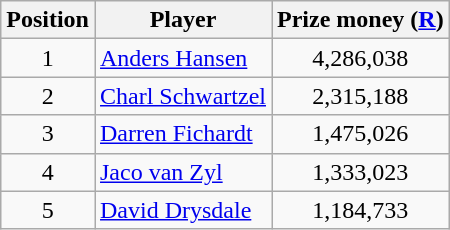<table class=wikitable>
<tr>
<th>Position</th>
<th>Player</th>
<th>Prize money (<a href='#'>R</a>)</th>
</tr>
<tr>
<td align=center>1</td>
<td> <a href='#'>Anders Hansen</a></td>
<td align=center>4,286,038</td>
</tr>
<tr>
<td align=center>2</td>
<td> <a href='#'>Charl Schwartzel</a></td>
<td align=center>2,315,188</td>
</tr>
<tr>
<td align=center>3</td>
<td> <a href='#'>Darren Fichardt</a></td>
<td align=center>1,475,026</td>
</tr>
<tr>
<td align=center>4</td>
<td> <a href='#'>Jaco van Zyl</a></td>
<td align=center>1,333,023</td>
</tr>
<tr>
<td align=center>5</td>
<td> <a href='#'>David Drysdale</a></td>
<td align=center>1,184,733</td>
</tr>
</table>
